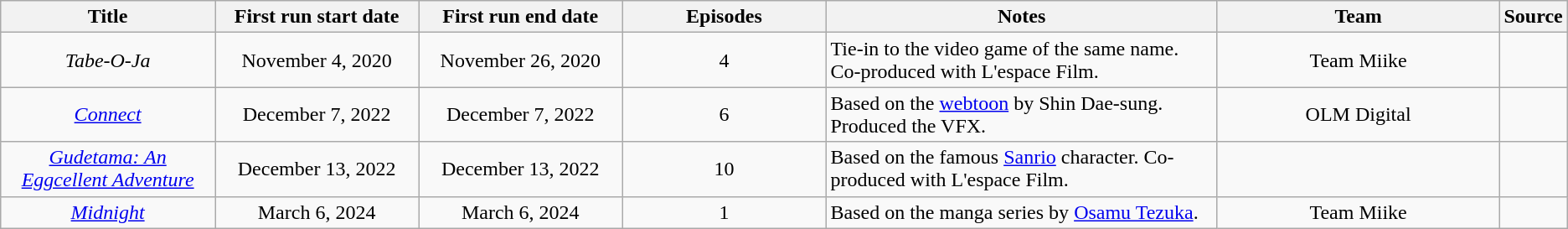<table class="wikitable sortable" style="text-align:center; margin=auto; ">
<tr>
<th scope="col">Title</th>
<th ! style="width: 13%;">First run start date</th>
<th ! style="width: 13%;">First run end date</th>
<th ! style="width: 13%;">Episodes</th>
<th scope="col" class="unsortable">Notes</th>
<th ! style="width: 18%;">Team</th>
<th>Source</th>
</tr>
<tr>
<td><em>Tabe-O-Ja</em></td>
<td>November 4, 2020</td>
<td>November 26, 2020</td>
<td>4</td>
<td style="text-align:left;">Tie-in to the video game of the same name. Co-produced with L'espace Film.</td>
<td>Team Miike</td>
<td></td>
</tr>
<tr>
<td><em><a href='#'>Connect</a></em></td>
<td>December 7, 2022</td>
<td>December 7, 2022</td>
<td>6</td>
<td style="text-align:left;">Based on the <a href='#'>webtoon</a> by Shin Dae-sung. Produced the VFX.</td>
<td>OLM Digital</td>
<td></td>
</tr>
<tr>
<td><em><a href='#'>Gudetama: An Eggcellent Adventure</a></em></td>
<td>December 13, 2022</td>
<td>December 13, 2022</td>
<td>10</td>
<td style="text-align:left;">Based on the famous <a href='#'>Sanrio</a> character. Co-produced with L'espace Film.</td>
<td></td>
<td></td>
</tr>
<tr>
<td><em><a href='#'>Midnight</a></em></td>
<td>March 6, 2024</td>
<td>March 6, 2024</td>
<td>1</td>
<td style="text-align:left;">Based on the manga series by <a href='#'>Osamu Tezuka</a>.</td>
<td>Team Miike</td>
<td></td>
</tr>
</table>
